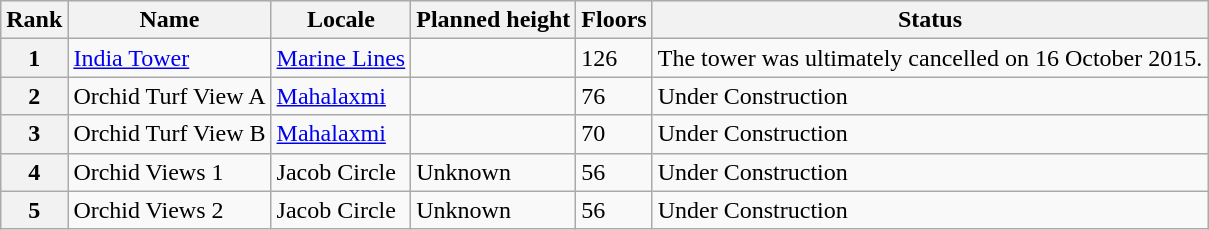<table class="sortable wikitable">
<tr style="background:#ececec;">
<th>Rank</th>
<th>Name</th>
<th>Locale</th>
<th>Planned height</th>
<th>Floors</th>
<th>Status</th>
</tr>
<tr>
<th>1</th>
<td><a href='#'>India Tower</a></td>
<td><a href='#'>Marine Lines</a></td>
<td></td>
<td>126</td>
<td>The tower was ultimately cancelled on 16 October 2015.</td>
</tr>
<tr>
<th>2</th>
<td>Orchid Turf View A</td>
<td><a href='#'>Mahalaxmi</a></td>
<td></td>
<td>76</td>
<td>Under Construction</td>
</tr>
<tr>
<th>3</th>
<td>Orchid Turf View B</td>
<td><a href='#'>Mahalaxmi</a></td>
<td></td>
<td>70</td>
<td>Under Construction</td>
</tr>
<tr>
<th>4</th>
<td>Orchid Views 1</td>
<td>Jacob Circle</td>
<td>Unknown</td>
<td>56</td>
<td>Under Construction</td>
</tr>
<tr>
<th>5</th>
<td>Orchid Views 2</td>
<td>Jacob Circle</td>
<td>Unknown</td>
<td>56</td>
<td>Under Construction</td>
</tr>
</table>
